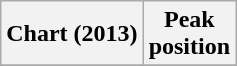<table class="wikitable plainrowheaders" style="text-align:center">
<tr>
<th>Chart (2013)</th>
<th>Peak<br>position</th>
</tr>
<tr>
</tr>
</table>
